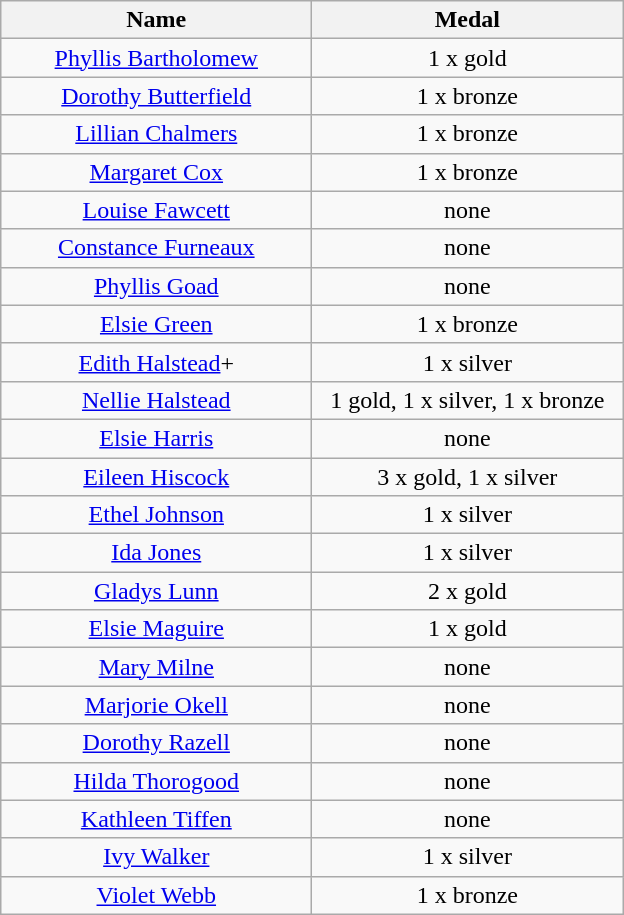<table class="wikitable" style="text-align: center">
<tr>
<th width=200>Name</th>
<th width=200>Medal</th>
</tr>
<tr>
<td><a href='#'>Phyllis Bartholomew</a></td>
<td>1 x gold</td>
</tr>
<tr>
<td><a href='#'>Dorothy Butterfield</a></td>
<td>1 x bronze</td>
</tr>
<tr>
<td><a href='#'>Lillian Chalmers</a></td>
<td>1 x bronze</td>
</tr>
<tr>
<td><a href='#'>Margaret Cox</a></td>
<td>1 x bronze</td>
</tr>
<tr>
<td><a href='#'>Louise Fawcett</a></td>
<td>none</td>
</tr>
<tr>
<td><a href='#'>Constance Furneaux</a></td>
<td>none</td>
</tr>
<tr>
<td><a href='#'>Phyllis Goad</a></td>
<td>none</td>
</tr>
<tr>
<td><a href='#'>Elsie Green</a></td>
<td>1 x bronze</td>
</tr>
<tr>
<td><a href='#'>Edith Halstead</a>+</td>
<td>1 x silver</td>
</tr>
<tr>
<td><a href='#'>Nellie Halstead</a></td>
<td>1 gold, 1 x silver, 1 x bronze</td>
</tr>
<tr>
<td><a href='#'>Elsie Harris</a></td>
<td>none</td>
</tr>
<tr>
<td><a href='#'>Eileen Hiscock</a></td>
<td>3 x gold, 1 x silver</td>
</tr>
<tr>
<td><a href='#'>Ethel Johnson</a></td>
<td>1 x silver</td>
</tr>
<tr>
<td><a href='#'>Ida Jones</a></td>
<td>1 x silver</td>
</tr>
<tr>
<td><a href='#'>Gladys Lunn</a></td>
<td>2 x gold</td>
</tr>
<tr>
<td><a href='#'>Elsie Maguire</a></td>
<td>1 x gold</td>
</tr>
<tr>
<td><a href='#'>Mary Milne</a></td>
<td>none</td>
</tr>
<tr>
<td><a href='#'>Marjorie Okell</a></td>
<td>none</td>
</tr>
<tr>
<td><a href='#'>Dorothy Razell</a></td>
<td>none</td>
</tr>
<tr>
<td><a href='#'>Hilda Thorogood</a></td>
<td>none</td>
</tr>
<tr>
<td><a href='#'>Kathleen Tiffen</a></td>
<td>none</td>
</tr>
<tr>
<td><a href='#'>Ivy Walker</a></td>
<td>1 x silver</td>
</tr>
<tr>
<td><a href='#'>Violet Webb</a></td>
<td>1 x bronze</td>
</tr>
</table>
